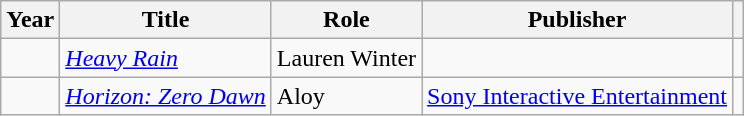<table class="wikitable sortable">
<tr>
<th>Year</th>
<th>Title</th>
<th>Role</th>
<th>Publisher</th>
<th></th>
</tr>
<tr>
<td></td>
<td><em><a href='#'>Heavy Rain</a></em></td>
<td>Lauren Winter</td>
<td></td>
<td></td>
</tr>
<tr>
<td></td>
<td><em><a href='#'>Horizon: Zero Dawn</a></em></td>
<td>Aloy</td>
<td><a href='#'>Sony Interactive Entertainment</a></td>
<td></td>
</tr>
</table>
